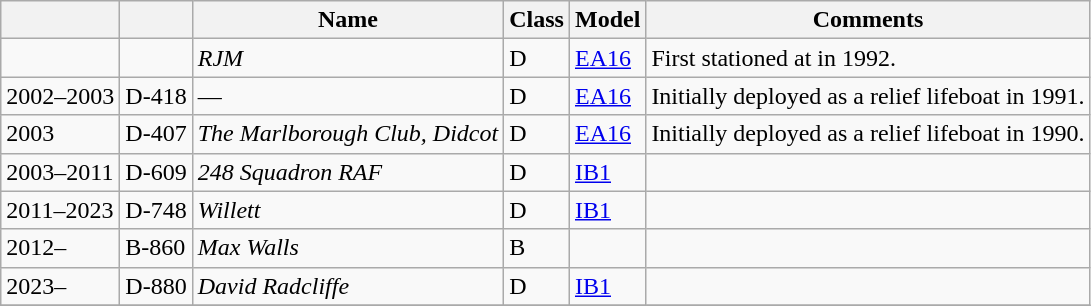<table class="wikitable sortable">
<tr>
<th></th>
<th></th>
<th>Name</th>
<th>Class</th>
<th>Model</th>
<th class=unsortable>Comments</th>
</tr>
<tr>
<td></td>
<td></td>
<td><em>RJM</em></td>
<td>D</td>
<td><a href='#'>EA16</a></td>
<td>First stationed at  in 1992.</td>
</tr>
<tr>
<td>2002–2003</td>
<td>D-418</td>
<td>—</td>
<td>D</td>
<td><a href='#'>EA16</a></td>
<td>Initially deployed as a relief lifeboat in 1991.</td>
</tr>
<tr>
<td>2003</td>
<td>D-407</td>
<td><em>The Marlborough Club, Didcot</em></td>
<td>D</td>
<td><a href='#'>EA16</a></td>
<td>Initially deployed as a relief lifeboat in 1990.</td>
</tr>
<tr>
<td>2003–2011</td>
<td>D-609</td>
<td><em>248 Squadron RAF</em></td>
<td>D</td>
<td><a href='#'>IB1</a></td>
<td></td>
</tr>
<tr>
<td>2011–2023</td>
<td>D-748</td>
<td><em>Willett</em></td>
<td>D</td>
<td><a href='#'>IB1</a></td>
<td></td>
</tr>
<tr>
<td>2012–</td>
<td>B-860</td>
<td><em>Max Walls</em></td>
<td>B</td>
<td></td>
<td></td>
</tr>
<tr>
<td>2023–</td>
<td>D-880</td>
<td><em>David Radcliffe</em></td>
<td>D</td>
<td><a href='#'>IB1</a></td>
<td></td>
</tr>
<tr>
</tr>
</table>
